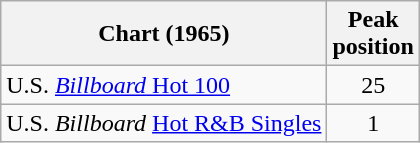<table class="wikitable sortable">
<tr>
<th>Chart (1965)</th>
<th>Peak<br>position</th>
</tr>
<tr>
<td>U.S. <a href='#'><em>Billboard</em> Hot 100</a></td>
<td align="center">25</td>
</tr>
<tr>
<td>U.S. <em>Billboard</em> <a href='#'>Hot R&B Singles</a></td>
<td align="center">1</td>
</tr>
</table>
